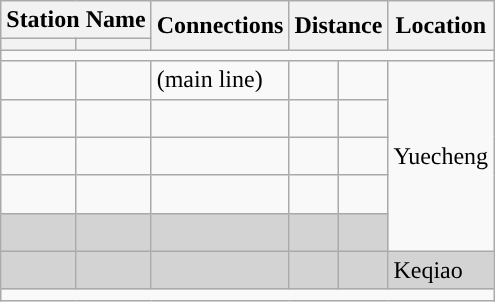<table class="wikitable">
<tr>
<th colspan="2">Station Name</th>
<th rowspan="2">Connections</th>
<th colspan="2" rowspan="2">Distance<br></th>
<th rowspan="2">Location</th>
</tr>
<tr>
<th></th>
<th></th>
</tr>
<tr style="background:#">
<td colspan="6"></td>
</tr>
<tr>
<td></td>
<td></td>
<td> (main line)</td>
<td> </td>
<td> </td>
<td rowspan="5">Yuecheng</td>
</tr>
<tr>
<td></td>
<td></td>
<td></td>
<td> </td>
<td> </td>
</tr>
<tr>
<td></td>
<td></td>
<td></td>
<td> </td>
<td> </td>
</tr>
<tr>
<td></td>
<td></td>
<td></td>
<td> </td>
<td> </td>
</tr>
<tr bgcolor="lightgrey">
<td><em></em></td>
<td></td>
<td></td>
<td> </td>
<td> </td>
</tr>
<tr bgcolor="lightgrey">
<td><em></em></td>
<td></td>
<td></td>
<td> </td>
<td> </td>
<td>Keqiao</td>
</tr>
<tr style="background:#">
<td colspan="6"></td>
</tr>
</table>
